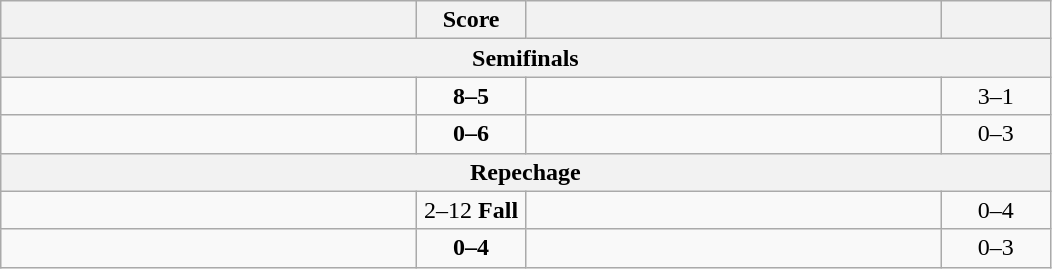<table class="wikitable" style="text-align: left;">
<tr>
<th align="right" width="270"></th>
<th width="65">Score</th>
<th align="left" width="270"></th>
<th width="65"></th>
</tr>
<tr>
<th colspan=4>Semifinals</th>
</tr>
<tr>
<td><strong></strong></td>
<td align="center"><strong>8–5</strong></td>
<td></td>
<td align=center>3–1 <strong></strong></td>
</tr>
<tr>
<td></td>
<td align="center"><strong>0–6</strong></td>
<td><strong></strong></td>
<td align=center>0–3 <strong></strong></td>
</tr>
<tr>
<th colspan=4>Repechage</th>
</tr>
<tr>
<td></td>
<td align="center">2–12 <strong>Fall</strong></td>
<td><strong></strong></td>
<td align=center>0–4 <strong></strong></td>
</tr>
<tr>
<td></td>
<td align="center"><strong>0–4</strong></td>
<td><strong></strong></td>
<td align=center>0–3 <strong></strong></td>
</tr>
</table>
